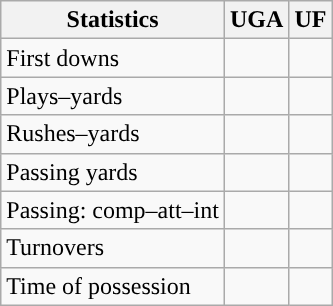<table class="wikitable" style="float:left">
<tr>
<th>Statistics</th>
<th>UGA</th>
<th>UF</th>
</tr>
<tr>
<td>First downs</td>
<td></td>
<td></td>
</tr>
<tr>
<td>Plays–yards</td>
<td></td>
<td></td>
</tr>
<tr>
<td>Rushes–yards</td>
<td></td>
<td></td>
</tr>
<tr>
<td>Passing yards</td>
<td></td>
<td></td>
</tr>
<tr>
<td>Passing: comp–att–int</td>
<td></td>
<td></td>
</tr>
<tr>
<td>Turnovers</td>
<td></td>
<td></td>
</tr>
<tr>
<td>Time of possession</td>
<td></td>
<td></td>
</tr>
</table>
